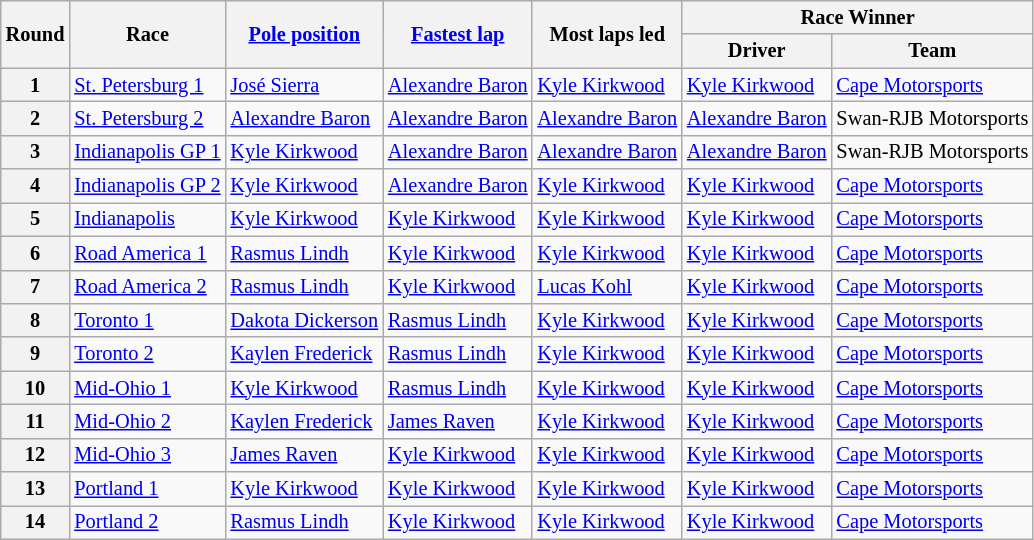<table class="wikitable" style="font-size: 85%">
<tr>
<th rowspan=2>Round</th>
<th rowspan=2>Race</th>
<th rowspan=2><a href='#'>Pole position</a></th>
<th rowspan=2><a href='#'>Fastest lap</a></th>
<th rowspan=2>Most laps led</th>
<th colspan="2">Race Winner</th>
</tr>
<tr>
<th>Driver</th>
<th>Team</th>
</tr>
<tr>
<th>1</th>
<td><a href='#'>St. Petersburg 1</a></td>
<td> <a href='#'>José Sierra</a></td>
<td> <a href='#'>Alexandre Baron</a></td>
<td> <a href='#'>Kyle Kirkwood</a></td>
<td> <a href='#'>Kyle Kirkwood</a></td>
<td><a href='#'>Cape Motorsports</a></td>
</tr>
<tr>
<th>2</th>
<td><a href='#'>St. Petersburg 2</a></td>
<td> <a href='#'>Alexandre Baron</a></td>
<td> <a href='#'>Alexandre Baron</a></td>
<td> <a href='#'>Alexandre Baron</a></td>
<td> <a href='#'>Alexandre Baron</a></td>
<td>Swan-RJB Motorsports</td>
</tr>
<tr>
<th>3</th>
<td><a href='#'>Indianapolis GP 1</a></td>
<td> <a href='#'>Kyle Kirkwood</a></td>
<td> <a href='#'>Alexandre Baron</a></td>
<td> <a href='#'>Alexandre Baron</a></td>
<td> <a href='#'>Alexandre Baron</a></td>
<td>Swan-RJB Motorsports</td>
</tr>
<tr>
<th>4</th>
<td><a href='#'>Indianapolis GP 2</a></td>
<td> <a href='#'>Kyle Kirkwood</a></td>
<td> <a href='#'>Alexandre Baron</a></td>
<td> <a href='#'>Kyle Kirkwood</a></td>
<td> <a href='#'>Kyle Kirkwood</a></td>
<td><a href='#'>Cape Motorsports</a></td>
</tr>
<tr>
<th>5</th>
<td><a href='#'>Indianapolis</a></td>
<td> <a href='#'>Kyle Kirkwood</a></td>
<td> <a href='#'>Kyle Kirkwood</a></td>
<td> <a href='#'>Kyle Kirkwood</a></td>
<td> <a href='#'>Kyle Kirkwood</a></td>
<td><a href='#'>Cape Motorsports</a></td>
</tr>
<tr>
<th>6</th>
<td><a href='#'>Road America 1</a></td>
<td> <a href='#'>Rasmus Lindh</a></td>
<td> <a href='#'>Kyle Kirkwood</a></td>
<td> <a href='#'>Kyle Kirkwood</a></td>
<td> <a href='#'>Kyle Kirkwood</a></td>
<td><a href='#'>Cape Motorsports</a></td>
</tr>
<tr>
<th>7</th>
<td><a href='#'>Road America 2</a></td>
<td> <a href='#'>Rasmus Lindh</a></td>
<td> <a href='#'>Kyle Kirkwood</a></td>
<td> <a href='#'>Lucas Kohl</a></td>
<td> <a href='#'>Kyle Kirkwood</a></td>
<td><a href='#'>Cape Motorsports</a></td>
</tr>
<tr>
<th>8</th>
<td><a href='#'>Toronto 1</a></td>
<td> <a href='#'>Dakota Dickerson</a></td>
<td> <a href='#'>Rasmus Lindh</a></td>
<td> <a href='#'>Kyle Kirkwood</a></td>
<td> <a href='#'>Kyle Kirkwood</a></td>
<td><a href='#'>Cape Motorsports</a></td>
</tr>
<tr>
<th>9</th>
<td><a href='#'>Toronto 2</a></td>
<td> <a href='#'>Kaylen Frederick</a></td>
<td> <a href='#'>Rasmus Lindh</a></td>
<td> <a href='#'>Kyle Kirkwood</a></td>
<td> <a href='#'>Kyle Kirkwood</a></td>
<td><a href='#'>Cape Motorsports</a></td>
</tr>
<tr>
<th>10</th>
<td><a href='#'>Mid-Ohio 1</a></td>
<td> <a href='#'>Kyle Kirkwood</a></td>
<td> <a href='#'>Rasmus Lindh</a></td>
<td> <a href='#'>Kyle Kirkwood</a></td>
<td> <a href='#'>Kyle Kirkwood</a></td>
<td><a href='#'>Cape Motorsports</a></td>
</tr>
<tr>
<th>11</th>
<td><a href='#'>Mid-Ohio 2</a></td>
<td> <a href='#'>Kaylen Frederick</a></td>
<td> <a href='#'>James Raven</a></td>
<td> <a href='#'>Kyle Kirkwood</a></td>
<td> <a href='#'>Kyle Kirkwood</a></td>
<td><a href='#'>Cape Motorsports</a></td>
</tr>
<tr>
<th>12</th>
<td><a href='#'>Mid-Ohio 3</a></td>
<td> <a href='#'>James Raven</a></td>
<td> <a href='#'>Kyle Kirkwood</a></td>
<td> <a href='#'>Kyle Kirkwood</a></td>
<td> <a href='#'>Kyle Kirkwood</a></td>
<td><a href='#'>Cape Motorsports</a></td>
</tr>
<tr>
<th>13</th>
<td><a href='#'>Portland 1</a></td>
<td> <a href='#'>Kyle Kirkwood</a></td>
<td> <a href='#'>Kyle Kirkwood</a></td>
<td> <a href='#'>Kyle Kirkwood</a></td>
<td> <a href='#'>Kyle Kirkwood</a></td>
<td><a href='#'>Cape Motorsports</a></td>
</tr>
<tr>
<th>14</th>
<td><a href='#'>Portland 2</a></td>
<td> <a href='#'>Rasmus Lindh</a></td>
<td> <a href='#'>Kyle Kirkwood</a></td>
<td> <a href='#'>Kyle Kirkwood</a></td>
<td> <a href='#'>Kyle Kirkwood</a></td>
<td><a href='#'>Cape Motorsports</a></td>
</tr>
</table>
